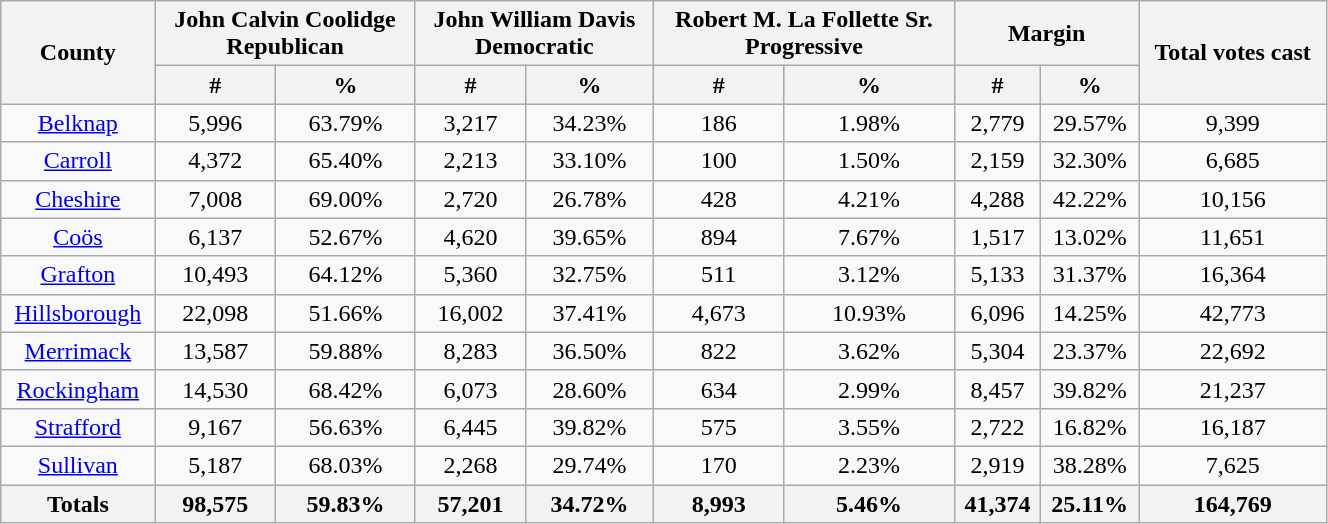<table width="70%" class="wikitable sortable">
<tr>
<th rowspan="2">County</th>
<th colspan="2">John Calvin Coolidge<br>Republican</th>
<th colspan="2">John William Davis<br>Democratic</th>
<th colspan="2">Robert M. La Follette Sr.<br>Progressive</th>
<th colspan="2">Margin</th>
<th rowspan="2">Total votes cast</th>
</tr>
<tr bgcolor="lightgrey">
<th>#</th>
<th>%</th>
<th>#</th>
<th>%</th>
<th>#</th>
<th>%</th>
<th>#</th>
<th>%</th>
</tr>
<tr style="text-align:center;">
<td><a href='#'>Belknap</a></td>
<td>5,996</td>
<td>63.79%</td>
<td>3,217</td>
<td>34.23%</td>
<td>186</td>
<td>1.98%</td>
<td>2,779</td>
<td>29.57%</td>
<td>9,399</td>
</tr>
<tr style="text-align:center;">
<td><a href='#'>Carroll</a></td>
<td>4,372</td>
<td>65.40%</td>
<td>2,213</td>
<td>33.10%</td>
<td>100</td>
<td>1.50%</td>
<td>2,159</td>
<td>32.30%</td>
<td>6,685</td>
</tr>
<tr style="text-align:center;">
<td><a href='#'>Cheshire</a></td>
<td>7,008</td>
<td>69.00%</td>
<td>2,720</td>
<td>26.78%</td>
<td>428</td>
<td>4.21%</td>
<td>4,288</td>
<td>42.22%</td>
<td>10,156</td>
</tr>
<tr style="text-align:center;">
<td><a href='#'>Coös</a></td>
<td>6,137</td>
<td>52.67%</td>
<td>4,620</td>
<td>39.65%</td>
<td>894</td>
<td>7.67%</td>
<td>1,517</td>
<td>13.02%</td>
<td>11,651</td>
</tr>
<tr style="text-align:center;">
<td><a href='#'>Grafton</a></td>
<td>10,493</td>
<td>64.12%</td>
<td>5,360</td>
<td>32.75%</td>
<td>511</td>
<td>3.12%</td>
<td>5,133</td>
<td>31.37%</td>
<td>16,364</td>
</tr>
<tr style="text-align:center;">
<td><a href='#'>Hillsborough</a></td>
<td>22,098</td>
<td>51.66%</td>
<td>16,002</td>
<td>37.41%</td>
<td>4,673</td>
<td>10.93%</td>
<td>6,096</td>
<td>14.25%</td>
<td>42,773</td>
</tr>
<tr style="text-align:center;">
<td><a href='#'>Merrimack</a></td>
<td>13,587</td>
<td>59.88%</td>
<td>8,283</td>
<td>36.50%</td>
<td>822</td>
<td>3.62%</td>
<td>5,304</td>
<td>23.37%</td>
<td>22,692</td>
</tr>
<tr style="text-align:center;">
<td><a href='#'>Rockingham</a></td>
<td>14,530</td>
<td>68.42%</td>
<td>6,073</td>
<td>28.60%</td>
<td>634</td>
<td>2.99%</td>
<td>8,457</td>
<td>39.82%</td>
<td>21,237</td>
</tr>
<tr style="text-align:center;">
<td><a href='#'>Strafford</a></td>
<td>9,167</td>
<td>56.63%</td>
<td>6,445</td>
<td>39.82%</td>
<td>575</td>
<td>3.55%</td>
<td>2,722</td>
<td>16.82%</td>
<td>16,187</td>
</tr>
<tr style="text-align:center;">
<td><a href='#'>Sullivan</a></td>
<td>5,187</td>
<td>68.03%</td>
<td>2,268</td>
<td>29.74%</td>
<td>170</td>
<td>2.23%</td>
<td>2,919</td>
<td>38.28%</td>
<td>7,625</td>
</tr>
<tr>
<th>Totals</th>
<th>98,575</th>
<th>59.83%</th>
<th>57,201</th>
<th>34.72%</th>
<th>8,993</th>
<th>5.46%</th>
<th>41,374</th>
<th>25.11%</th>
<th>164,769</th>
</tr>
</table>
